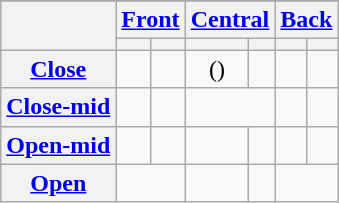<table class="wikitable" style="text-align:center;">
<tr>
</tr>
<tr>
<th rowspan="2"></th>
<th colspan="2"><a href='#'>Front</a></th>
<th colspan="2"><a href='#'>Central</a></th>
<th colspan="2"><a href='#'>Back</a></th>
</tr>
<tr>
<th></th>
<th></th>
<th></th>
<th></th>
<th></th>
<th></th>
</tr>
<tr>
<th><a href='#'>Close</a></th>
<td></td>
<td></td>
<td>()</td>
<td></td>
<td></td>
<td></td>
</tr>
<tr>
<th><a href='#'>Close-mid</a></th>
<td></td>
<td></td>
<td colspan="2"></td>
<td></td>
<td></td>
</tr>
<tr>
<th><a href='#'>Open-mid</a></th>
<td></td>
<td></td>
<td></td>
<td></td>
<td></td>
<td></td>
</tr>
<tr>
<th><a href='#'>Open</a></th>
<td colspan="2"></td>
<td></td>
<td></td>
<td colspan="2"></td>
</tr>
</table>
